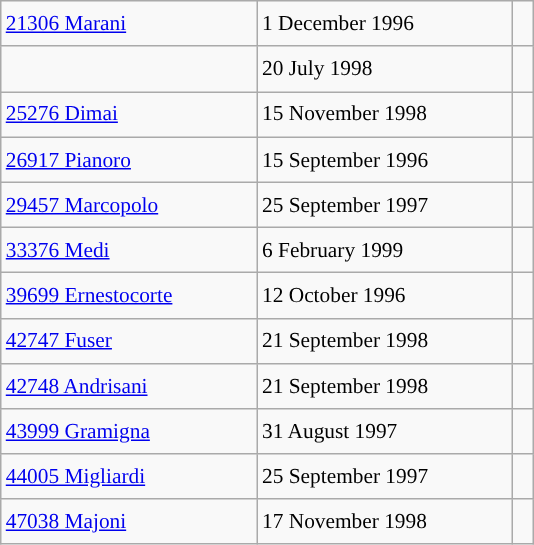<table class="wikitable" style="font-size: 89%; float: left; width: 25em; margin-right: 1em; line-height: 1.65em !important; height: 324px;">
<tr>
<td><a href='#'>21306 Marani</a></td>
<td>1 December 1996</td>
<td></td>
</tr>
<tr>
<td></td>
<td>20 July 1998</td>
<td> </td>
</tr>
<tr>
<td><a href='#'>25276 Dimai</a></td>
<td>15 November 1998</td>
<td></td>
</tr>
<tr>
<td><a href='#'>26917 Pianoro</a></td>
<td>15 September 1996</td>
<td></td>
</tr>
<tr>
<td><a href='#'>29457 Marcopolo</a></td>
<td>25 September 1997</td>
<td></td>
</tr>
<tr>
<td><a href='#'>33376 Medi</a></td>
<td>6 February 1999</td>
<td></td>
</tr>
<tr>
<td><a href='#'>39699 Ernestocorte</a></td>
<td>12 October 1996</td>
<td></td>
</tr>
<tr>
<td><a href='#'>42747 Fuser</a></td>
<td>21 September 1998</td>
<td></td>
</tr>
<tr>
<td><a href='#'>42748 Andrisani</a></td>
<td>21 September 1998</td>
<td></td>
</tr>
<tr>
<td><a href='#'>43999 Gramigna</a></td>
<td>31 August 1997</td>
<td></td>
</tr>
<tr>
<td><a href='#'>44005 Migliardi</a></td>
<td>25 September 1997</td>
<td></td>
</tr>
<tr>
<td><a href='#'>47038 Majoni</a></td>
<td>17 November 1998</td>
<td></td>
</tr>
</table>
